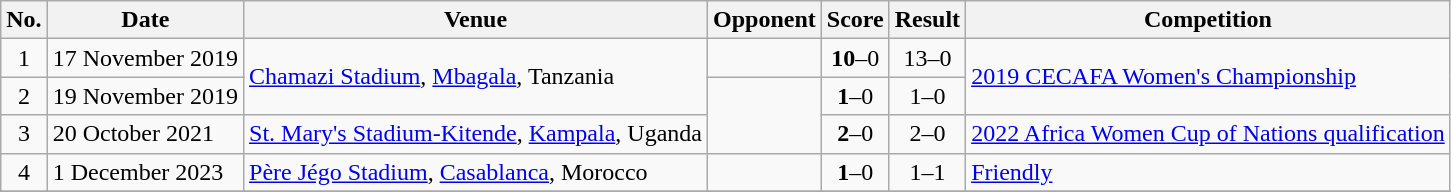<table class="wikitable">
<tr>
<th>No.</th>
<th>Date</th>
<th>Venue</th>
<th>Opponent</th>
<th>Score</th>
<th>Result</th>
<th>Competition</th>
</tr>
<tr>
<td style="text-align:center;">1</td>
<td>17 November 2019</td>
<td rowspan=2><a href='#'>Chamazi Stadium</a>, <a href='#'>Mbagala</a>, Tanzania</td>
<td></td>
<td style="text-align:center;"><strong>10</strong>–0</td>
<td style="text-align:center;">13–0</td>
<td rowspan=2><a href='#'>2019 CECAFA Women's Championship</a></td>
</tr>
<tr>
<td style="text-align:center;">2</td>
<td>19 November 2019</td>
<td rowspan=2></td>
<td style="text-align:center;"><strong>1</strong>–0</td>
<td style="text-align:center;">1–0</td>
</tr>
<tr>
<td style="text-align:center;">3</td>
<td>20 October 2021</td>
<td><a href='#'>St. Mary's Stadium-Kitende</a>, <a href='#'>Kampala</a>, Uganda</td>
<td style="text-align:center;"><strong>2</strong>–0</td>
<td style="text-align:center;">2–0</td>
<td><a href='#'>2022 Africa Women Cup of Nations qualification</a></td>
</tr>
<tr>
<td style="text-align:center;">4</td>
<td>1 December 2023</td>
<td><a href='#'>Père Jégo Stadium</a>, <a href='#'>Casablanca</a>, Morocco</td>
<td></td>
<td align=center><strong>1</strong>–0</td>
<td align=center>1–1</td>
<td><a href='#'>Friendly</a></td>
</tr>
<tr>
</tr>
</table>
